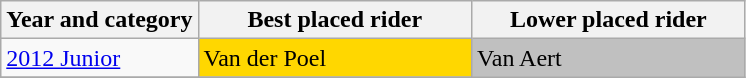<table class=wikitable>
<tr>
<th>Year and category</th>
<th width=175>Best placed rider</th>
<th width=175>Lower placed rider</th>
</tr>
<tr>
<td><a href='#'>2012 Junior</a></td>
<td bgcolor="FFD700"> Van der Poel</td>
<td bgcolor="C0C0C0"> Van Aert</td>
</tr>
<tr>
</tr>
</table>
